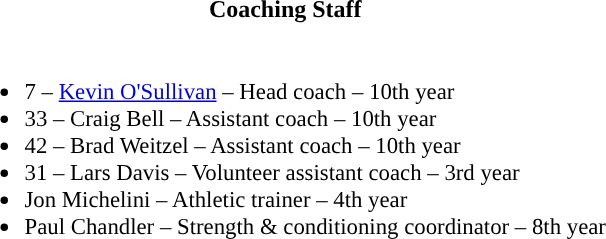<table class="toccolours">
<tr>
<th colspan=9>Coaching Staff</th>
</tr>
<tr>
<td style="text-align: left;font-size: 95%;" valign="top"><br><ul><li>7 – <a href='#'>Kevin O'Sullivan</a> – Head coach – 10th year</li><li>33 – Craig Bell – Assistant coach – 10th year</li><li>42 – Brad Weitzel – Assistant coach – 10th year</li><li>31 – Lars Davis – Volunteer assistant coach – 3rd year</li><li>Jon Michelini – Athletic trainer – 4th year</li><li>Paul Chandler – Strength & conditioning coordinator – 8th year</li></ul></td>
</tr>
</table>
